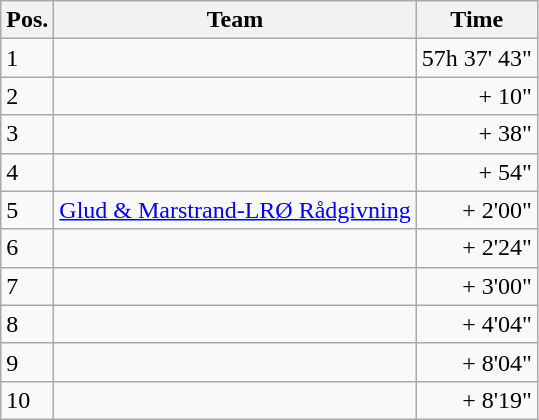<table class="wikitable">
<tr>
<th>Pos.</th>
<th>Team</th>
<th>Time</th>
</tr>
<tr>
<td>1</td>
<td> </td>
<td align=right>57h 37' 43"</td>
</tr>
<tr>
<td>2</td>
<td></td>
<td align=right>+ 10"</td>
</tr>
<tr>
<td>3</td>
<td></td>
<td align=right>+ 38"</td>
</tr>
<tr>
<td>4</td>
<td></td>
<td align=right>+ 54"</td>
</tr>
<tr>
<td>5</td>
<td><a href='#'>Glud & Marstrand-LRØ Rådgivning</a></td>
<td align=right>+ 2'00"</td>
</tr>
<tr>
<td>6</td>
<td></td>
<td align=right>+ 2'24"</td>
</tr>
<tr>
<td>7</td>
<td></td>
<td align=right>+ 3'00"</td>
</tr>
<tr>
<td>8</td>
<td></td>
<td align=right>+ 4'04"</td>
</tr>
<tr>
<td>9</td>
<td></td>
<td align=right>+ 8'04"</td>
</tr>
<tr>
<td>10</td>
<td></td>
<td align=right>+ 8'19"</td>
</tr>
</table>
